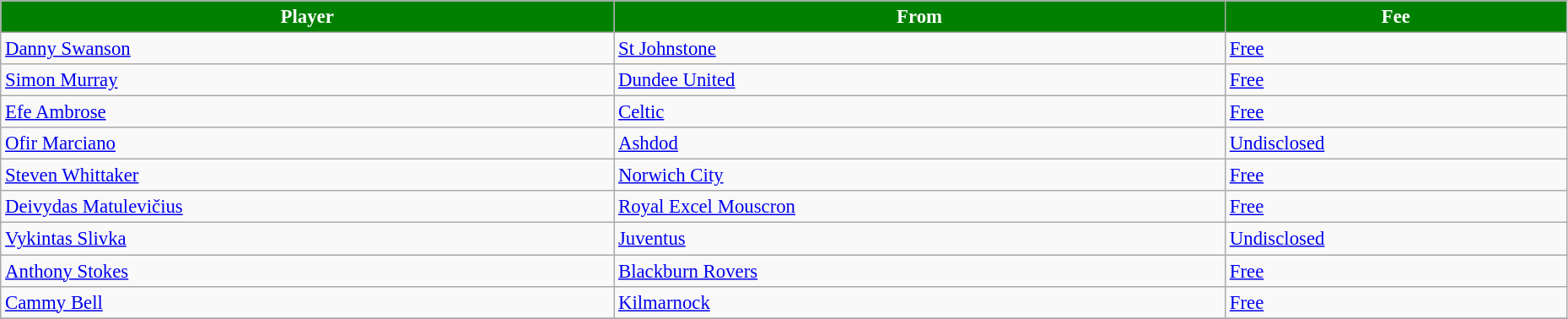<table class="wikitable" style="text-align:left; font-size:95%;width:98%;">
<tr>
<th style="background:#008000; color:white;">Player</th>
<th style="background:#008000; color:white;">From</th>
<th style="background:#008000; color:white;">Fee</th>
</tr>
<tr>
<td> <a href='#'>Danny Swanson</a></td>
<td> <a href='#'>St Johnstone</a></td>
<td><a href='#'>Free</a></td>
</tr>
<tr>
<td> <a href='#'>Simon Murray</a></td>
<td> <a href='#'>Dundee United</a></td>
<td><a href='#'>Free</a></td>
</tr>
<tr>
<td> <a href='#'>Efe Ambrose</a></td>
<td> <a href='#'>Celtic</a></td>
<td><a href='#'>Free</a></td>
</tr>
<tr>
<td> <a href='#'>Ofir Marciano</a></td>
<td> <a href='#'>Ashdod</a></td>
<td><a href='#'>Undisclosed</a></td>
</tr>
<tr>
<td> <a href='#'>Steven Whittaker</a></td>
<td> <a href='#'>Norwich City</a></td>
<td><a href='#'>Free</a></td>
</tr>
<tr>
<td> <a href='#'>Deivydas Matulevičius</a></td>
<td> <a href='#'>Royal Excel Mouscron</a></td>
<td><a href='#'>Free</a></td>
</tr>
<tr>
<td> <a href='#'>Vykintas Slivka</a></td>
<td> <a href='#'>Juventus</a></td>
<td><a href='#'>Undisclosed</a></td>
</tr>
<tr>
<td> <a href='#'>Anthony Stokes</a></td>
<td> <a href='#'>Blackburn Rovers</a></td>
<td><a href='#'>Free</a></td>
</tr>
<tr>
<td> <a href='#'>Cammy Bell</a></td>
<td> <a href='#'>Kilmarnock</a></td>
<td><a href='#'>Free</a></td>
</tr>
<tr>
</tr>
</table>
